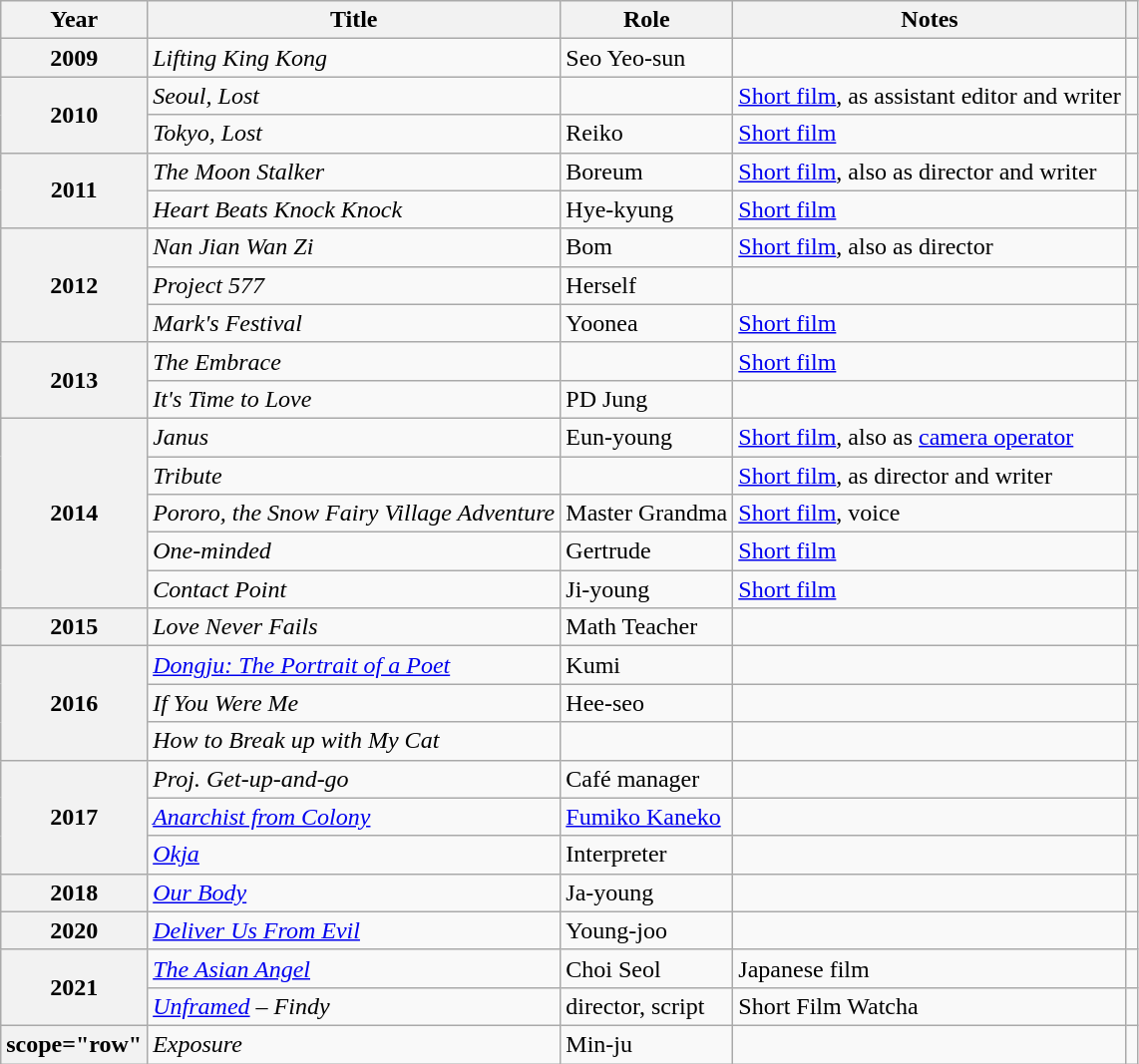<table class="wikitable plainrowheaders sortable">
<tr>
<th>Year</th>
<th>Title</th>
<th>Role</th>
<th>Notes</th>
<th></th>
</tr>
<tr>
<th scope="row">2009</th>
<td><em>Lifting King Kong</em></td>
<td>Seo Yeo-sun</td>
<td></td>
<td></td>
</tr>
<tr>
<th scope="row" rowspan=2>2010</th>
<td><em>Seoul, Lost</em></td>
<td></td>
<td><a href='#'>Short film</a>, as assistant editor and writer</td>
<td></td>
</tr>
<tr>
<td><em>Tokyo, Lost</em></td>
<td>Reiko</td>
<td><a href='#'>Short film</a></td>
<td></td>
</tr>
<tr>
<th scope="row" rowspan=2>2011</th>
<td><em>The Moon Stalker</em></td>
<td>Boreum</td>
<td><a href='#'>Short film</a>, also as director and writer</td>
<td></td>
</tr>
<tr>
<td><em>Heart Beats Knock Knock</em></td>
<td>Hye-kyung</td>
<td><a href='#'>Short film</a></td>
<td></td>
</tr>
<tr>
<th scope="row" rowspan=3>2012</th>
<td><em>Nan Jian Wan Zi</em></td>
<td>Bom</td>
<td><a href='#'>Short film</a>, also as director</td>
<td></td>
</tr>
<tr>
<td><em>Project 577</em></td>
<td>Herself</td>
<td></td>
<td></td>
</tr>
<tr>
<td><em>Mark's Festival</em></td>
<td>Yoonea</td>
<td><a href='#'>Short film</a></td>
<td></td>
</tr>
<tr>
<th scope="row"  rowspan=2>2013</th>
<td><em>The Embrace</em></td>
<td></td>
<td><a href='#'>Short film</a></td>
<td></td>
</tr>
<tr>
<td><em>It's Time to Love</em></td>
<td>PD Jung</td>
<td></td>
<td></td>
</tr>
<tr>
<th scope="row"  rowspan=5>2014</th>
<td><em>Janus</em></td>
<td>Eun-young</td>
<td><a href='#'>Short film</a>, also as <a href='#'>camera operator</a></td>
<td></td>
</tr>
<tr>
<td><em>Tribute</em></td>
<td></td>
<td><a href='#'>Short film</a>, as director and writer</td>
<td></td>
</tr>
<tr>
<td><em>Pororo, the Snow Fairy Village Adventure</em></td>
<td>Master Grandma</td>
<td><a href='#'>Short film</a>, voice</td>
<td></td>
</tr>
<tr>
<td><em>One-minded</em></td>
<td>Gertrude</td>
<td><a href='#'>Short film</a></td>
<td></td>
</tr>
<tr>
<td><em>Contact Point</em></td>
<td>Ji-young</td>
<td><a href='#'>Short film</a></td>
<td></td>
</tr>
<tr>
<th scope="row">2015</th>
<td><em>Love Never Fails</em></td>
<td>Math Teacher</td>
<td></td>
<td></td>
</tr>
<tr>
<th scope="row"  rowspan=3>2016</th>
<td><em><a href='#'>Dongju: The Portrait of a Poet</a></em></td>
<td>Kumi</td>
<td></td>
<td></td>
</tr>
<tr>
<td><em>If You Were Me</em></td>
<td>Hee-seo</td>
<td></td>
<td></td>
</tr>
<tr>
<td><em>How to Break up with My Cat</em></td>
<td></td>
<td></td>
<td></td>
</tr>
<tr>
<th scope="row" rowspan=3>2017</th>
<td><em>Proj. Get-up-and-go</em></td>
<td>Café manager</td>
<td></td>
<td></td>
</tr>
<tr>
<td><em><a href='#'>Anarchist from Colony</a></em></td>
<td><a href='#'>Fumiko Kaneko</a></td>
<td></td>
<td></td>
</tr>
<tr>
<td><em><a href='#'>Okja</a></em></td>
<td>Interpreter</td>
<td></td>
<td></td>
</tr>
<tr>
<th scope="row" rowspan=1>2018</th>
<td><em><a href='#'>Our Body</a></em></td>
<td>Ja-young</td>
<td></td>
<td></td>
</tr>
<tr>
<th scope="row">2020</th>
<td><em><a href='#'>Deliver Us From Evil</a></em></td>
<td>Young-joo</td>
<td></td>
<td></td>
</tr>
<tr>
<th scope="row" rowspan=2>2021</th>
<td><em><a href='#'>The Asian Angel</a></em></td>
<td>Choi Seol</td>
<td>Japanese film</td>
<td></td>
</tr>
<tr>
<td><em><a href='#'>Unframed</a> – Findy</em></td>
<td>director, script</td>
<td>Short Film Watcha </td>
<td></td>
</tr>
<tr>
<th>scope="row" </th>
<td><em>Exposure</em></td>
<td>Min-ju</td>
<td></td>
<td></td>
</tr>
</table>
